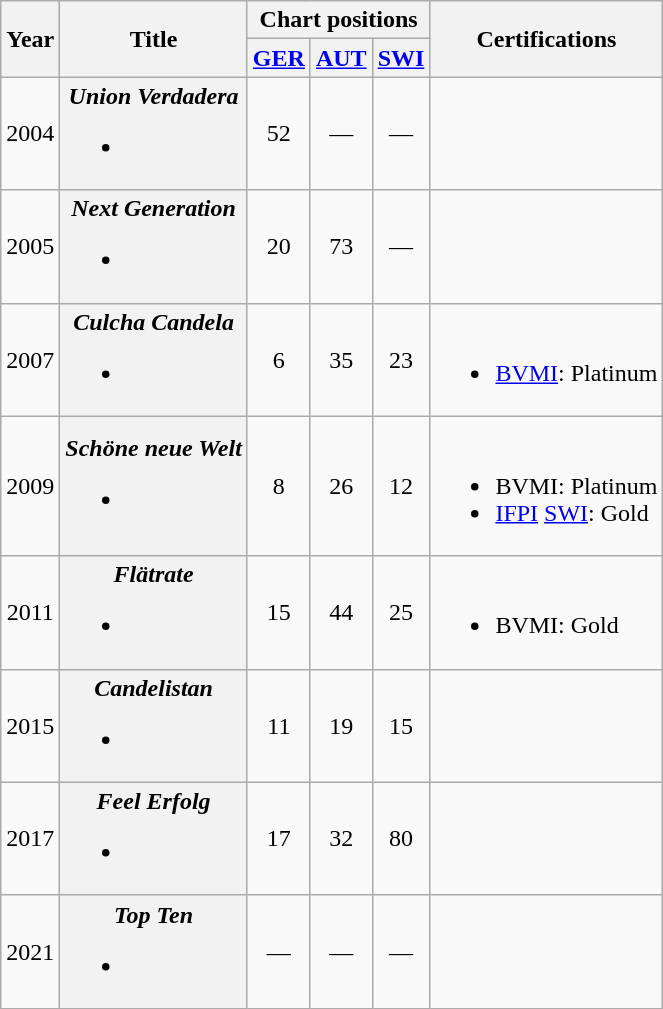<table class="wikitable plainrowheaders">
<tr>
<th rowspan="2">Year</th>
<th rowspan="2">Title</th>
<th colspan="3">Chart positions</th>
<th rowspan="2">Certifications</th>
</tr>
<tr>
<th><a href='#'>GER</a><br></th>
<th><a href='#'>AUT</a><br></th>
<th><a href='#'>SWI</a><br></th>
</tr>
<tr>
<td align="center">2004</td>
<th scope="row"><em>Union Verdadera</em><br><ul><li></li></ul></th>
<td align="center">52</td>
<td align="center">—</td>
<td align="center">—</td>
<td></td>
</tr>
<tr>
<td align="center">2005</td>
<th scope="row"><em>Next Generation</em><br><ul><li></li></ul></th>
<td align="center">20</td>
<td align="center">73</td>
<td align="center">—</td>
<td></td>
</tr>
<tr>
<td align="center">2007</td>
<th scope="row"><em>Culcha Candela</em><br><ul><li></li></ul></th>
<td align="center">6</td>
<td align="center">35</td>
<td align="center">23</td>
<td><br><ul><li><a href='#'>BVMI</a>: Platinum</li></ul></td>
</tr>
<tr>
<td align="center">2009</td>
<th scope="row"><em>Schöne neue Welt</em><br><ul><li></li></ul></th>
<td align="center">8</td>
<td align="center">26</td>
<td align="center">12</td>
<td><br><ul><li>BVMI: Platinum</li><li><a href='#'>IFPI</a> <a href='#'>SWI</a>: Gold</li></ul></td>
</tr>
<tr>
<td align="center">2011</td>
<th scope="row"><em>Flätrate</em><br><ul><li></li></ul></th>
<td align="center">15</td>
<td align="center">44</td>
<td align="center">25</td>
<td><br><ul><li>BVMI: Gold</li></ul></td>
</tr>
<tr>
<td align="center">2015</td>
<th scope="row"><em>Candelistan</em><br><ul><li></li></ul></th>
<td align="center">11</td>
<td align="center">19</td>
<td align="center">15</td>
<td></td>
</tr>
<tr>
<td align="center">2017</td>
<th scope="row"><em>Feel Erfolg</em><br><ul><li></li></ul></th>
<td align="center">17</td>
<td align="center">32<br></td>
<td align="center">80</td>
<td></td>
</tr>
<tr>
<td align="center">2021</td>
<th scope="row"><em>Top Ten</em><br><ul><li></li></ul></th>
<td align="center">—</td>
<td align="center">—</td>
<td align="center">—</td>
<td></td>
</tr>
</table>
